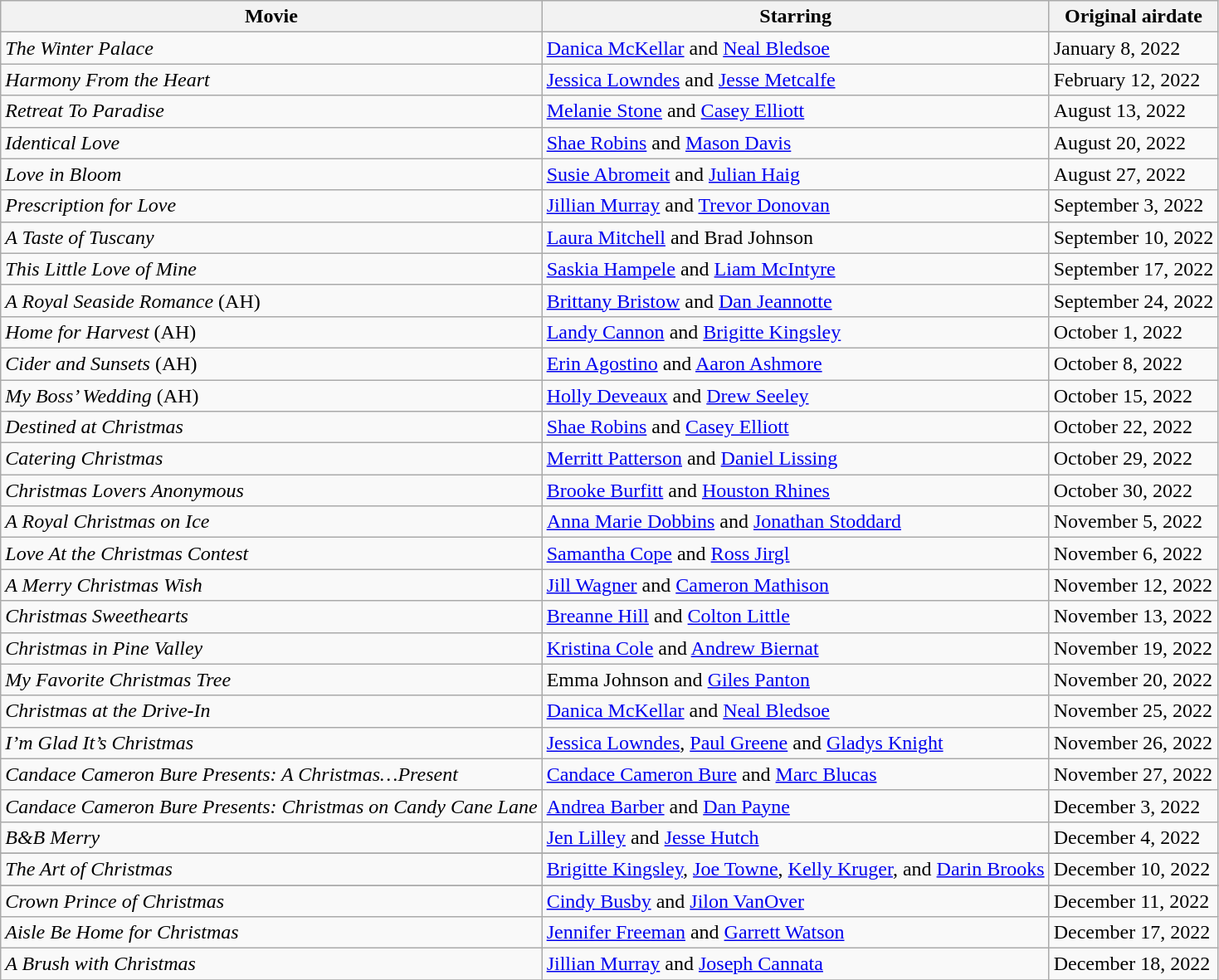<table class="wikitable sortable">
<tr>
<th scope="col" class="unsortable">Movie</th>
<th scope="col" class="unsortable">Starring</th>
<th scope="col" class="unsortable">Original airdate</th>
</tr>
<tr>
<td><em>The Winter Palace</em></td>
<td><a href='#'>Danica McKellar</a> and <a href='#'>Neal Bledsoe</a></td>
<td>January 8, 2022</td>
</tr>
<tr>
<td><em>Harmony From the Heart</em></td>
<td><a href='#'>Jessica Lowndes</a> and <a href='#'>Jesse Metcalfe</a></td>
<td>February 12, 2022</td>
</tr>
<tr>
<td><em>Retreat To Paradise</em></td>
<td><a href='#'>Melanie Stone</a> and <a href='#'>Casey Elliott</a></td>
<td>August 13, 2022</td>
</tr>
<tr>
<td><em>Identical Love</em></td>
<td><a href='#'>Shae Robins</a> and <a href='#'>Mason Davis</a></td>
<td>August 20, 2022</td>
</tr>
<tr>
<td><em>Love in Bloom</em></td>
<td><a href='#'>Susie Abromeit</a> and <a href='#'>Julian Haig</a></td>
<td>August 27, 2022</td>
</tr>
<tr>
<td><em>Prescription for Love</em></td>
<td><a href='#'>Jillian Murray</a> and <a href='#'>Trevor Donovan</a></td>
<td>September 3, 2022</td>
</tr>
<tr>
<td><em>A Taste of Tuscany</em></td>
<td><a href='#'>Laura Mitchell</a> and Brad Johnson</td>
<td>September 10, 2022</td>
</tr>
<tr>
<td><em>This Little Love of Mine</em></td>
<td><a href='#'>Saskia Hampele</a> and <a href='#'>Liam McIntyre</a></td>
<td>September 17, 2022</td>
</tr>
<tr>
<td><em>A Royal Seaside Romance</em> (AH)</td>
<td><a href='#'>Brittany Bristow</a> and <a href='#'>Dan Jeannotte</a></td>
<td>September 24, 2022</td>
</tr>
<tr>
<td><em>Home for Harvest</em> (AH)</td>
<td><a href='#'>Landy Cannon</a> and <a href='#'>Brigitte Kingsley</a></td>
<td>October 1, 2022</td>
</tr>
<tr>
<td><em>Cider and Sunsets</em> (AH)</td>
<td><a href='#'>Erin Agostino</a> and <a href='#'>Aaron Ashmore</a></td>
<td>October 8, 2022</td>
</tr>
<tr>
<td><em>My Boss’ Wedding</em> (AH)</td>
<td><a href='#'>Holly Deveaux</a> and <a href='#'>Drew Seeley</a></td>
<td>October 15, 2022</td>
</tr>
<tr>
<td><em>Destined at Christmas</em></td>
<td><a href='#'>Shae Robins</a> and <a href='#'>Casey Elliott</a></td>
<td>October 22, 2022</td>
</tr>
<tr>
<td><em>Catering Christmas</em></td>
<td><a href='#'>Merritt Patterson</a> and <a href='#'>Daniel Lissing</a></td>
<td>October 29, 2022</td>
</tr>
<tr>
<td><em>Christmas Lovers Anonymous</em></td>
<td><a href='#'>Brooke Burfitt</a> and <a href='#'>Houston Rhines</a></td>
<td>October 30, 2022</td>
</tr>
<tr>
<td><em>A Royal Christmas on Ice</em></td>
<td><a href='#'>Anna Marie Dobbins</a> and <a href='#'>Jonathan Stoddard</a></td>
<td>November 5, 2022</td>
</tr>
<tr>
<td><em>Love At the Christmas Contest </em></td>
<td><a href='#'>Samantha Cope</a> and <a href='#'>Ross Jirgl</a></td>
<td>November 6, 2022</td>
</tr>
<tr>
<td><em>A Merry Christmas Wish</em></td>
<td><a href='#'>Jill Wagner</a> and <a href='#'>Cameron Mathison</a></td>
<td>November 12, 2022</td>
</tr>
<tr>
<td><em>Christmas Sweethearts</em></td>
<td><a href='#'>Breanne Hill</a> and <a href='#'>Colton Little</a></td>
<td>November 13, 2022</td>
</tr>
<tr>
<td><em>Christmas in Pine Valley</em></td>
<td><a href='#'>Kristina Cole</a> and <a href='#'>Andrew Biernat</a></td>
<td>November 19, 2022</td>
</tr>
<tr>
<td><em>My Favorite Christmas Tree</em></td>
<td>Emma Johnson and <a href='#'>Giles Panton</a></td>
<td>November 20, 2022</td>
</tr>
<tr>
<td><em>Christmas at the Drive-In</em></td>
<td><a href='#'>Danica McKellar</a> and  <a href='#'>Neal Bledsoe</a></td>
<td>November 25, 2022</td>
</tr>
<tr>
<td><em>I’m Glad It’s Christmas</em></td>
<td><a href='#'>Jessica Lowndes</a>, <a href='#'>Paul Greene</a> and <a href='#'>Gladys Knight</a></td>
<td>November 26, 2022</td>
</tr>
<tr>
<td><em>Candace Cameron Bure Presents: A Christmas…Present</em></td>
<td><a href='#'>Candace Cameron Bure</a> and <a href='#'>Marc Blucas</a></td>
<td>November 27, 2022</td>
</tr>
<tr>
<td><em>Candace Cameron Bure Presents: Christmas on Candy Cane Lane</em></td>
<td><a href='#'>Andrea Barber</a> and <a href='#'>Dan Payne</a></td>
<td>December 3, 2022</td>
</tr>
<tr>
<td><em>B&B Merry</em></td>
<td><a href='#'>Jen Lilley</a> and <a href='#'>Jesse Hutch</a></td>
<td>December 4, 2022</td>
</tr>
<tr>
</tr>
<tr>
<td><em>The Art of Christmas</em></td>
<td><a href='#'>Brigitte Kingsley</a>, <a href='#'>Joe Towne</a>, <a href='#'>Kelly Kruger</a>, and <a href='#'>Darin Brooks</a></td>
<td>December 10, 2022</td>
</tr>
<tr>
</tr>
<tr>
<td><em>Crown Prince of Christmas </em></td>
<td><a href='#'>Cindy Busby</a> and <a href='#'>Jilon VanOver</a></td>
<td>December 11, 2022</td>
</tr>
<tr>
<td><em>Aisle Be Home for Christmas</em></td>
<td><a href='#'>Jennifer Freeman</a> and <a href='#'>Garrett Watson</a></td>
<td>December 17, 2022</td>
</tr>
<tr>
<td><em>A Brush with Christmas</em></td>
<td><a href='#'>Jillian Murray</a> and <a href='#'>Joseph Cannata</a></td>
<td>December 18, 2022</td>
</tr>
<tr>
</tr>
</table>
